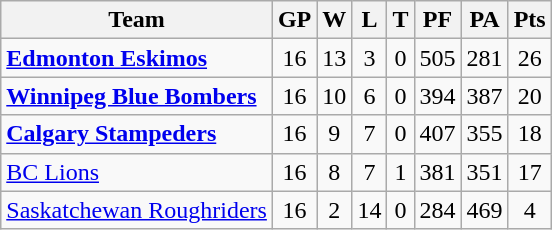<table class="wikitable" style="float:left; margin-right:1em">
<tr>
<th>Team</th>
<th>GP</th>
<th>W</th>
<th>L</th>
<th>T</th>
<th>PF</th>
<th>PA</th>
<th>Pts</th>
</tr>
<tr align="center">
<td align="left"><strong><a href='#'>Edmonton Eskimos</a></strong></td>
<td>16</td>
<td>13</td>
<td>3</td>
<td>0</td>
<td>505</td>
<td>281</td>
<td>26</td>
</tr>
<tr align="center">
<td align="left"><strong><a href='#'>Winnipeg Blue Bombers</a></strong></td>
<td>16</td>
<td>10</td>
<td>6</td>
<td>0</td>
<td>394</td>
<td>387</td>
<td>20</td>
</tr>
<tr align="center">
<td align="left"><strong><a href='#'>Calgary Stampeders</a></strong></td>
<td>16</td>
<td>9</td>
<td>7</td>
<td>0</td>
<td>407</td>
<td>355</td>
<td>18</td>
</tr>
<tr align="center">
<td align="left"><a href='#'>BC Lions</a></td>
<td>16</td>
<td>8</td>
<td>7</td>
<td>1</td>
<td>381</td>
<td>351</td>
<td>17</td>
</tr>
<tr align="center">
<td align="left"><a href='#'>Saskatchewan Roughriders</a></td>
<td>16</td>
<td>2</td>
<td>14</td>
<td>0</td>
<td>284</td>
<td>469</td>
<td>4</td>
</tr>
</table>
